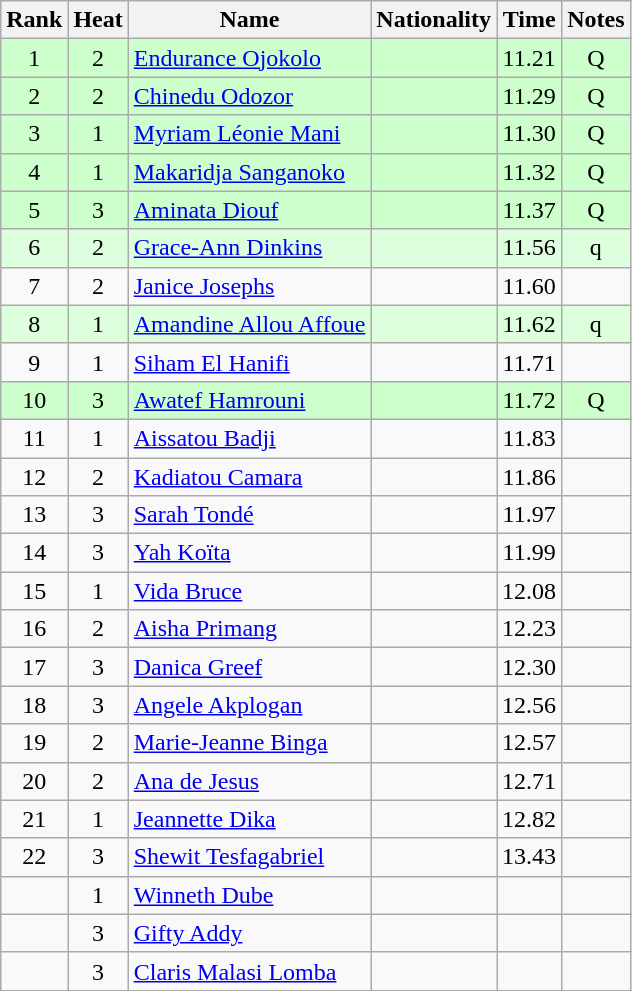<table class="wikitable sortable" style="text-align:center">
<tr>
<th>Rank</th>
<th>Heat</th>
<th>Name</th>
<th>Nationality</th>
<th>Time</th>
<th>Notes</th>
</tr>
<tr bgcolor=ccffcc>
<td>1</td>
<td>2</td>
<td align=left><a href='#'>Endurance Ojokolo</a></td>
<td align=left></td>
<td>11.21</td>
<td>Q</td>
</tr>
<tr bgcolor=ccffcc>
<td>2</td>
<td>2</td>
<td align=left><a href='#'>Chinedu Odozor</a></td>
<td align=left></td>
<td>11.29</td>
<td>Q</td>
</tr>
<tr bgcolor=ccffcc>
<td>3</td>
<td>1</td>
<td align=left><a href='#'>Myriam Léonie Mani</a></td>
<td align=left></td>
<td>11.30</td>
<td>Q</td>
</tr>
<tr bgcolor=ccffcc>
<td>4</td>
<td>1</td>
<td align=left><a href='#'>Makaridja Sanganoko</a></td>
<td align=left></td>
<td>11.32</td>
<td>Q</td>
</tr>
<tr bgcolor=ccffcc>
<td>5</td>
<td>3</td>
<td align=left><a href='#'>Aminata Diouf</a></td>
<td align=left></td>
<td>11.37</td>
<td>Q</td>
</tr>
<tr bgcolor=ddffdd>
<td>6</td>
<td>2</td>
<td align=left><a href='#'>Grace-Ann Dinkins</a></td>
<td align=left></td>
<td>11.56</td>
<td>q</td>
</tr>
<tr>
<td>7</td>
<td>2</td>
<td align=left><a href='#'>Janice Josephs</a></td>
<td align=left></td>
<td>11.60</td>
<td></td>
</tr>
<tr bgcolor=ddffdd>
<td>8</td>
<td>1</td>
<td align=left><a href='#'>Amandine Allou Affoue</a></td>
<td align=left></td>
<td>11.62</td>
<td>q</td>
</tr>
<tr>
<td>9</td>
<td>1</td>
<td align=left><a href='#'>Siham El Hanifi</a></td>
<td align=left></td>
<td>11.71</td>
<td></td>
</tr>
<tr bgcolor=ccffcc>
<td>10</td>
<td>3</td>
<td align=left><a href='#'>Awatef Hamrouni</a></td>
<td align=left></td>
<td>11.72</td>
<td>Q</td>
</tr>
<tr>
<td>11</td>
<td>1</td>
<td align=left><a href='#'>Aissatou Badji</a></td>
<td align=left></td>
<td>11.83</td>
<td></td>
</tr>
<tr>
<td>12</td>
<td>2</td>
<td align=left><a href='#'>Kadiatou Camara</a></td>
<td align=left></td>
<td>11.86</td>
<td></td>
</tr>
<tr>
<td>13</td>
<td>3</td>
<td align=left><a href='#'>Sarah Tondé</a></td>
<td align=left></td>
<td>11.97</td>
<td></td>
</tr>
<tr>
<td>14</td>
<td>3</td>
<td align=left><a href='#'>Yah Koïta</a></td>
<td align=left></td>
<td>11.99</td>
<td></td>
</tr>
<tr>
<td>15</td>
<td>1</td>
<td align=left><a href='#'>Vida Bruce</a></td>
<td align=left></td>
<td>12.08</td>
<td></td>
</tr>
<tr>
<td>16</td>
<td>2</td>
<td align=left><a href='#'>Aisha Primang</a></td>
<td align=left></td>
<td>12.23</td>
<td></td>
</tr>
<tr>
<td>17</td>
<td>3</td>
<td align=left><a href='#'>Danica Greef</a></td>
<td align=left></td>
<td>12.30</td>
<td></td>
</tr>
<tr>
<td>18</td>
<td>3</td>
<td align=left><a href='#'>Angele Akplogan</a></td>
<td align=left></td>
<td>12.56</td>
<td></td>
</tr>
<tr>
<td>19</td>
<td>2</td>
<td align=left><a href='#'>Marie-Jeanne Binga</a></td>
<td align=left></td>
<td>12.57</td>
<td></td>
</tr>
<tr>
<td>20</td>
<td>2</td>
<td align=left><a href='#'>Ana de Jesus</a></td>
<td align=left></td>
<td>12.71</td>
<td></td>
</tr>
<tr>
<td>21</td>
<td>1</td>
<td align=left><a href='#'>Jeannette Dika</a></td>
<td align=left></td>
<td>12.82</td>
<td></td>
</tr>
<tr>
<td>22</td>
<td>3</td>
<td align=left><a href='#'>Shewit Tesfagabriel</a></td>
<td align=left></td>
<td>13.43</td>
<td></td>
</tr>
<tr>
<td></td>
<td>1</td>
<td align=left><a href='#'>Winneth Dube</a></td>
<td align=left></td>
<td></td>
<td></td>
</tr>
<tr>
<td></td>
<td>3</td>
<td align=left><a href='#'>Gifty Addy</a></td>
<td align=left></td>
<td></td>
<td></td>
</tr>
<tr>
<td></td>
<td>3</td>
<td align=left><a href='#'>Claris Malasi Lomba</a></td>
<td align=left></td>
<td></td>
<td></td>
</tr>
</table>
